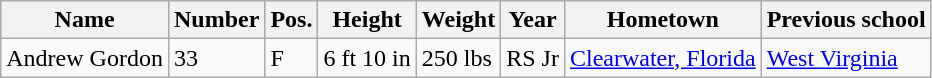<table class="wikitable sortable" border="1">
<tr>
<th>Name</th>
<th>Number</th>
<th>Pos.</th>
<th>Height</th>
<th>Weight</th>
<th>Year</th>
<th>Hometown</th>
<th class="unsortable">Previous school</th>
</tr>
<tr>
<td>Andrew Gordon</td>
<td>33</td>
<td>F</td>
<td>6 ft 10 in</td>
<td>250 lbs</td>
<td>RS Jr</td>
<td><a href='#'>Clearwater, Florida</a></td>
<td><a href='#'>West Virginia</a></td>
</tr>
</table>
